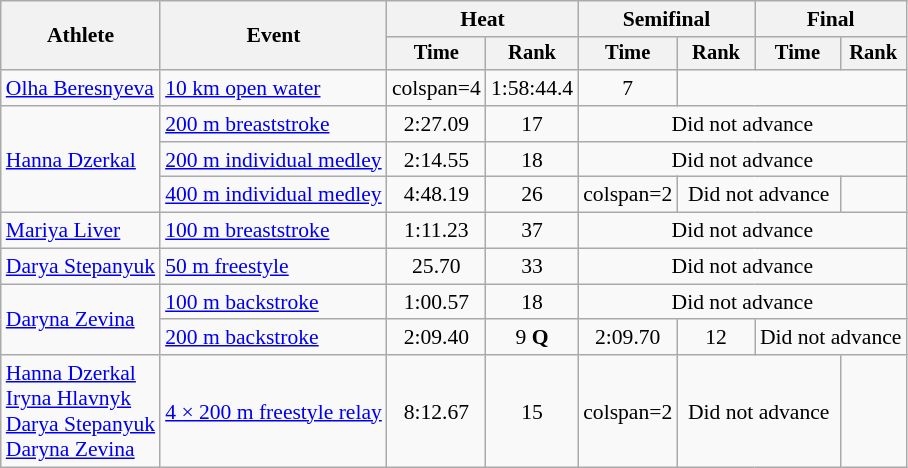<table class=wikitable style="font-size:90%">
<tr>
<th rowspan="2">Athlete</th>
<th rowspan="2">Event</th>
<th colspan="2">Heat</th>
<th colspan="2">Semifinal</th>
<th colspan="2">Final</th>
</tr>
<tr style="font-size:95%">
<th>Time</th>
<th>Rank</th>
<th>Time</th>
<th>Rank</th>
<th>Time</th>
<th>Rank</th>
</tr>
<tr align=center>
<td align=left><a href='#'>Olha Beresnyeva</a></td>
<td align=left><a href='#'>10 km open water</a></td>
<td>colspan=4 </td>
<td>1:58:44.4</td>
<td>7</td>
</tr>
<tr align=center>
<td align=left rowspan=3><a href='#'>Hanna Dzerkal</a></td>
<td align=left><a href='#'>200 m breaststroke</a></td>
<td>2:27.09</td>
<td>17</td>
<td colspan=4>Did not advance</td>
</tr>
<tr align=center>
<td align=left><a href='#'>200 m individual medley</a></td>
<td>2:14.55</td>
<td>18</td>
<td colspan=4>Did not advance</td>
</tr>
<tr align=center>
<td align=left><a href='#'>400 m individual medley</a></td>
<td>4:48.19</td>
<td>26</td>
<td>colspan=2 </td>
<td colspan=2>Did not advance</td>
</tr>
<tr align=center>
<td align=left><a href='#'>Mariya Liver</a></td>
<td align=left><a href='#'>100 m breaststroke</a></td>
<td>1:11.23</td>
<td>37</td>
<td colspan=4>Did not advance</td>
</tr>
<tr align=center>
<td align=left><a href='#'>Darya Stepanyuk</a></td>
<td align=left><a href='#'>50 m freestyle</a></td>
<td>25.70</td>
<td>33</td>
<td colspan=4>Did not advance</td>
</tr>
<tr align=center>
<td align=left rowspan=2><a href='#'>Daryna Zevina</a></td>
<td align=left><a href='#'>100 m backstroke</a></td>
<td>1:00.57</td>
<td>18</td>
<td colspan=4>Did not advance</td>
</tr>
<tr align=center>
<td align=left><a href='#'>200 m backstroke</a></td>
<td>2:09.40</td>
<td>9 <strong>Q</strong></td>
<td>2:09.70</td>
<td>12</td>
<td colspan=2>Did not advance</td>
</tr>
<tr align=center>
<td align=left><a href='#'>Hanna Dzerkal</a><br><a href='#'>Iryna Hlavnyk</a><br><a href='#'>Darya Stepanyuk</a><br><a href='#'>Daryna Zevina</a></td>
<td align=left><a href='#'>4 × 200 m freestyle relay</a></td>
<td>8:12.67</td>
<td>15</td>
<td>colspan=2 </td>
<td colspan=2>Did not advance</td>
</tr>
</table>
